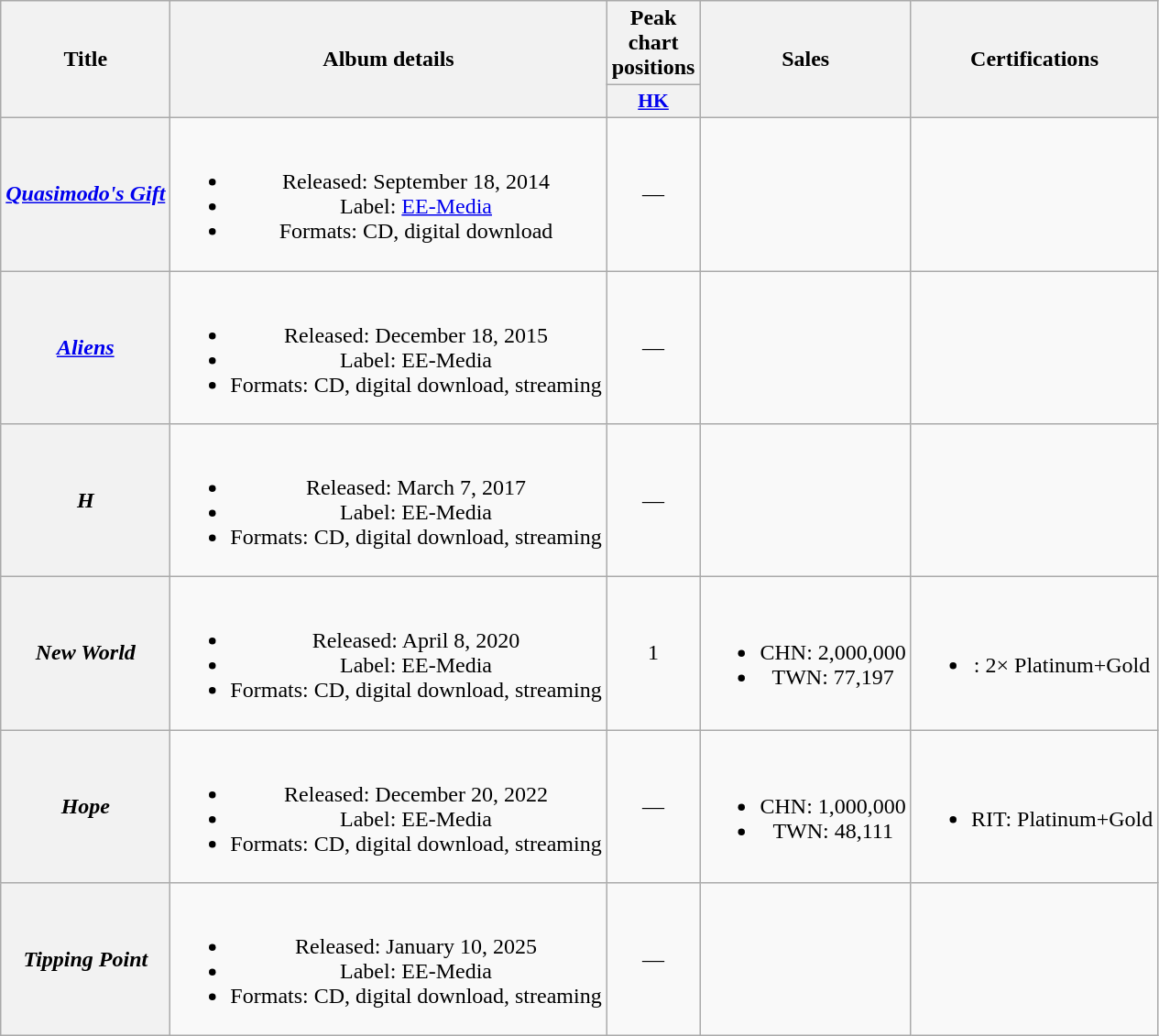<table class="wikitable plainrowheaders" style="text-align:center;">
<tr>
<th rowspan="2">Title</th>
<th rowspan="2" align="left">Album details</th>
<th>Peak chart positions</th>
<th rowspan="2">Sales</th>
<th rowspan="2">Certifications</th>
</tr>
<tr>
<th scope="col" style="width:3em;font-size:90%;"><a href='#'>HK</a><br></th>
</tr>
<tr>
<th scope="row"><em><a href='#'>Quasimodo's Gift</a></em></th>
<td><br><ul><li>Released: September 18, 2014</li><li>Label: <a href='#'>EE-Media</a></li><li>Formats: CD, digital download</li></ul></td>
<td>—</td>
<td></td>
<td></td>
</tr>
<tr>
<th scope="row"><em><a href='#'>Aliens</a></em></th>
<td><br><ul><li>Released: December 18, 2015</li><li>Label: EE-Media</li><li>Formats: CD, digital download, streaming</li></ul></td>
<td>—</td>
<td></td>
<td></td>
</tr>
<tr>
<th scope="row"><em>H</em></th>
<td><br><ul><li>Released: March 7, 2017</li><li>Label: EE-Media</li><li>Formats: CD, digital download, streaming</li></ul></td>
<td>—</td>
<td></td>
<td></td>
</tr>
<tr>
<th scope="row"><em>New World</em></th>
<td><br><ul><li>Released: April 8, 2020</li><li>Label: EE-Media</li><li>Formats: CD, digital download, streaming</li></ul></td>
<td>1</td>
<td><br><ul><li>CHN: 2,000,000 </li><li>TWN: 77,197</li></ul></td>
<td><br><ul><li>: 2× Platinum+Gold</li></ul></td>
</tr>
<tr>
<th scope="row"><em>Hope</em></th>
<td><br><ul><li>Released: December 20, 2022</li><li>Label: EE-Media</li><li>Formats: CD, digital download, streaming</li></ul></td>
<td>—</td>
<td><br><ul><li>CHN: 1,000,000 </li><li>TWN: 48,111</li></ul></td>
<td><br><ul><li>RIT: Platinum+Gold</li></ul></td>
</tr>
<tr>
<th scope="row"><em>Tipping Point</em></th>
<td><br><ul><li>Released: January 10, 2025</li><li>Label: EE-Media</li><li>Formats: CD, digital download, streaming</li></ul></td>
<td>—</td>
<td></td>
<td></td>
</tr>
</table>
